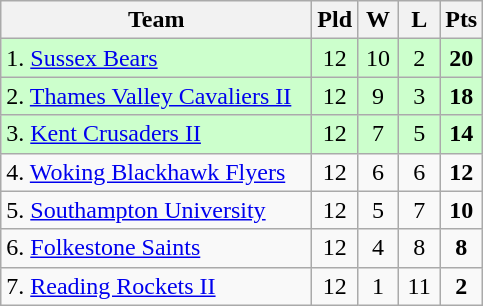<table class="wikitable" style="text-align: center;">
<tr>
<th style="width:200px;">Team</th>
<th style="width:20px;" abbr="Played">Pld</th>
<th style="width:20px;" abbr="Won">W</th>
<th style="width:20px;" abbr="Lost">L</th>
<th style="width:20px;" abbr="Points">Pts</th>
</tr>
<tr style="background:#cfc;">
<td style="text-align:left;">1. <a href='#'>Sussex Bears</a></td>
<td>12</td>
<td>10</td>
<td>2</td>
<td><strong>20</strong></td>
</tr>
<tr style="background:#cfc;">
<td style="text-align:left;">2. <a href='#'>Thames Valley Cavaliers II</a></td>
<td>12</td>
<td>9</td>
<td>3</td>
<td><strong>18</strong></td>
</tr>
<tr style="background:#cfc;">
<td style="text-align:left;">3. <a href='#'>Kent Crusaders II</a></td>
<td>12</td>
<td>7</td>
<td>5</td>
<td><strong>14</strong></td>
</tr>
<tr style="background: ;">
<td style="text-align:left;">4. <a href='#'>Woking Blackhawk Flyers</a></td>
<td>12</td>
<td>6</td>
<td>6</td>
<td><strong>12</strong></td>
</tr>
<tr style="background: ;">
<td style="text-align:left;">5. <a href='#'>Southampton University</a></td>
<td>12</td>
<td>5</td>
<td>7</td>
<td><strong>10</strong></td>
</tr>
<tr style="background: ;">
<td style="text-align:left;">6. <a href='#'>Folkestone Saints</a></td>
<td>12</td>
<td>4</td>
<td>8</td>
<td><strong>8</strong></td>
</tr>
<tr style="background: ;">
<td style="text-align:left;">7. <a href='#'>Reading Rockets II</a></td>
<td>12</td>
<td>1</td>
<td>11</td>
<td><strong>2</strong></td>
</tr>
</table>
